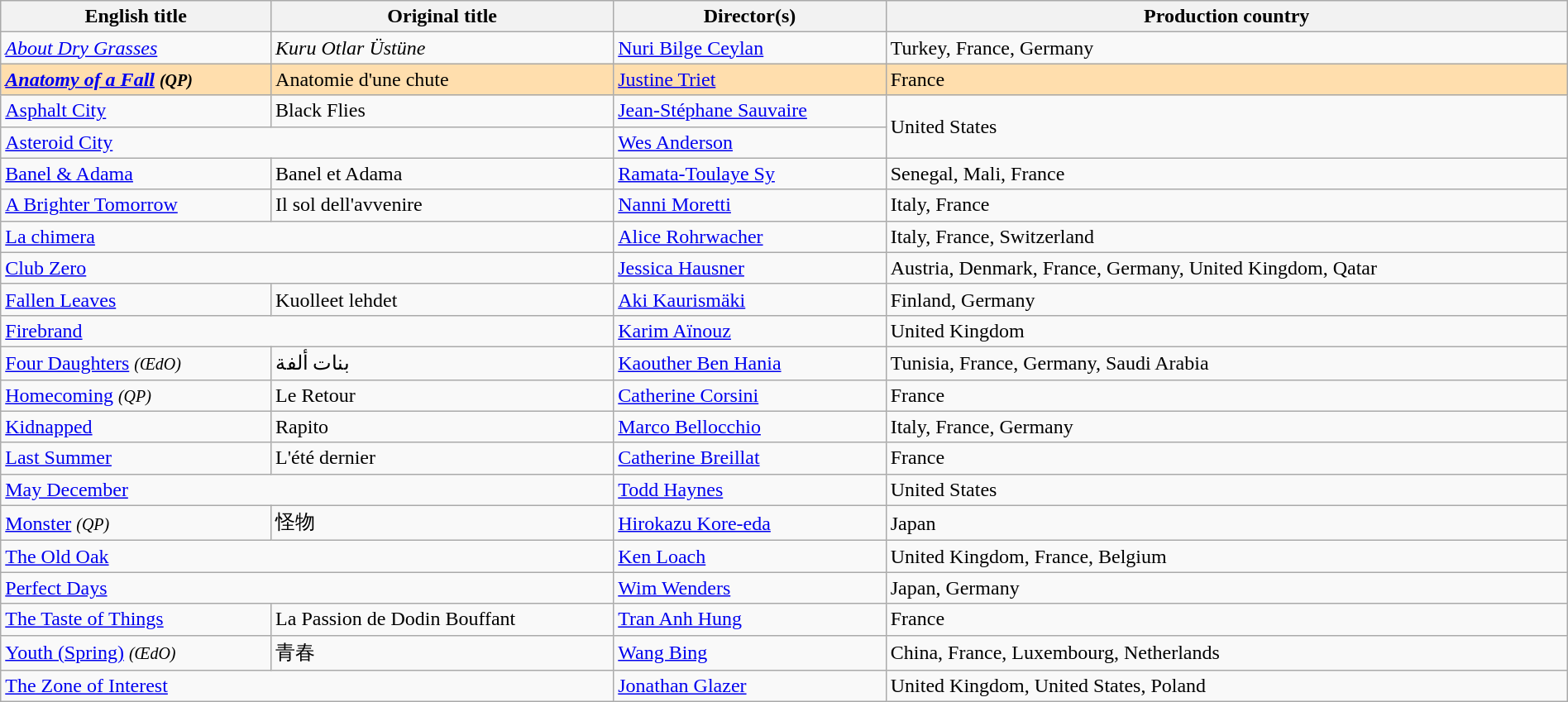<table class="wikitable" style="width:100%; margin-bottom:4px">
<tr>
<th>English title</th>
<th>Original title</th>
<th>Director(s)</th>
<th>Production country</th>
</tr>
<tr>
<td><em><a href='#'>About Dry Grasses</a></em></td>
<td><em>Kuru Otlar Üstüne</em></td>
<td><a href='#'>Nuri Bilge Ceylan</a></td>
<td>Turkey, France, Germany</td>
</tr>
<tr style="background:#FFDEAD;">
<td><strong><em><a href='#'>Anatomy of a Fall</a><em> <small>(QP)</small><strong></td>
<td></em></strong>Anatomie d'une chute<strong><em></td>
<td></strong><a href='#'>Justine Triet</a><strong></td>
<td></strong>France<strong></td>
</tr>
<tr>
<td></em><a href='#'>Asphalt City</a><em></td>
<td></em>Black Flies<em></td>
<td><a href='#'>Jean-Stéphane Sauvaire</a></td>
<td rowspan="2">United States</td>
</tr>
<tr>
<td colspan="2"></em><a href='#'>Asteroid City</a><em></td>
<td><a href='#'>Wes Anderson</a></td>
</tr>
<tr>
<td></em><a href='#'>Banel & Adama</a><em> </td>
<td></em>Banel et Adama<em></td>
<td><a href='#'>Ramata-Toulaye Sy</a></td>
<td>Senegal, Mali, France</td>
</tr>
<tr>
<td></em><a href='#'>A Brighter Tomorrow</a><em></td>
<td></em>Il sol dell'avvenire<em></td>
<td><a href='#'>Nanni Moretti</a></td>
<td>Italy, France</td>
</tr>
<tr>
<td colspan="2"></em><a href='#'>La chimera</a><em></td>
<td><a href='#'>Alice Rohrwacher</a></td>
<td>Italy, France, Switzerland</td>
</tr>
<tr>
<td colspan="2"></em><a href='#'>Club Zero</a><em></td>
<td><a href='#'>Jessica Hausner</a></td>
<td>Austria, Denmark, France, Germany, United Kingdom, Qatar</td>
</tr>
<tr>
<td></em><a href='#'>Fallen Leaves</a><em></td>
<td></em>Kuolleet lehdet<em></td>
<td><a href='#'>Aki Kaurismäki</a></td>
<td>Finland, Germany</td>
</tr>
<tr>
<td colspan="2"></em><a href='#'>Firebrand</a><em></td>
<td><a href='#'>Karim Aïnouz</a></td>
<td>United Kingdom</td>
</tr>
<tr>
<td></em><a href='#'>Four Daughters</a><em> <small>(ŒdO)</small></td>
<td>بنات ألفة</td>
<td><a href='#'>Kaouther Ben Hania</a></td>
<td>Tunisia, France, Germany, Saudi Arabia</td>
</tr>
<tr>
<td></em><a href='#'>Homecoming</a><em> <small>(QP)</small></td>
<td></em>Le Retour<em></td>
<td><a href='#'>Catherine Corsini</a></td>
<td>France</td>
</tr>
<tr>
<td></em><a href='#'>Kidnapped</a><em></td>
<td></em>Rapito<em></td>
<td><a href='#'>Marco Bellocchio</a></td>
<td>Italy, France, Germany</td>
</tr>
<tr>
<td></em><a href='#'>Last Summer</a><em></td>
<td></em>L'été dernier<em></td>
<td><a href='#'>Catherine Breillat</a></td>
<td>France</td>
</tr>
<tr>
<td colspan="2"></em><a href='#'>May December</a><em></td>
<td><a href='#'>Todd Haynes</a></td>
<td>United States</td>
</tr>
<tr>
<td></em><a href='#'>Monster</a><em> <small>(QP)</small></td>
<td>怪物</td>
<td><a href='#'>Hirokazu Kore-eda</a></td>
<td>Japan</td>
</tr>
<tr>
<td colspan="2"></em><a href='#'>The Old Oak</a><em></td>
<td><a href='#'>Ken Loach</a></td>
<td>United Kingdom, France, Belgium</td>
</tr>
<tr>
<td colspan="2"></em><a href='#'>Perfect Days</a><em></td>
<td><a href='#'>Wim Wenders</a></td>
<td>Japan, Germany</td>
</tr>
<tr>
<td></em><a href='#'>The Taste of Things</a><em></td>
<td></em>La Passion de Dodin Bouffant<em></td>
<td><a href='#'>Tran Anh Hung</a></td>
<td>France</td>
</tr>
<tr>
<td></em><a href='#'>Youth (Spring)</a><em> <small>(ŒdO)</small></td>
<td>青春</td>
<td><a href='#'>Wang Bing</a></td>
<td>China, France, Luxembourg, Netherlands</td>
</tr>
<tr>
<td colspan="2"></em><a href='#'>The Zone of Interest</a><em></td>
<td><a href='#'>Jonathan Glazer</a></td>
<td>United Kingdom, United States, Poland</td>
</tr>
</table>
